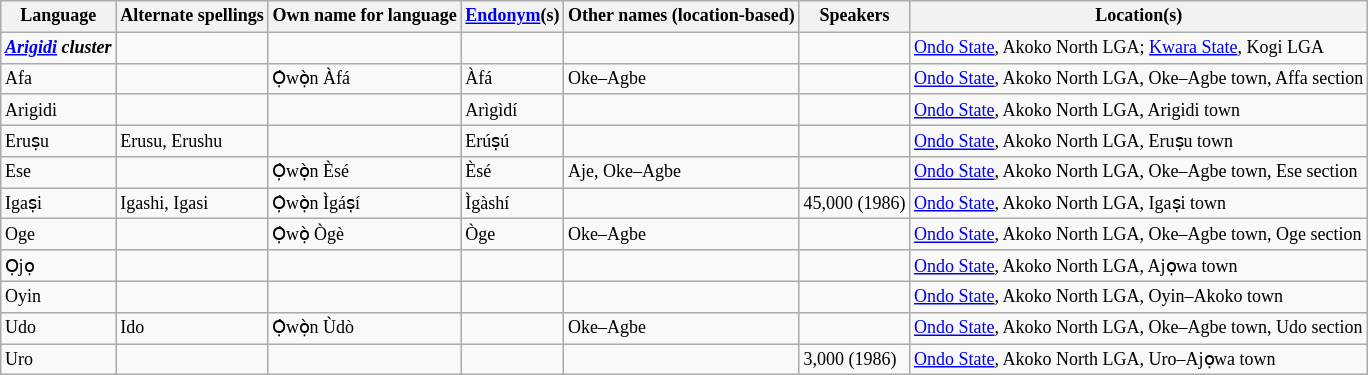<table class="wikitable sortable" | style="font-size: 75%;" |>
<tr>
<th>Language</th>
<th>Alternate spellings</th>
<th>Own name for language</th>
<th><a href='#'>Endonym</a>(s)</th>
<th>Other names (location-based)</th>
<th>Speakers</th>
<th>Location(s)</th>
</tr>
<tr>
<td><strong><em><a href='#'>Arigidi</a> cluster</em></strong></td>
<td></td>
<td></td>
<td></td>
<td></td>
<td></td>
<td><a href='#'>Ondo State</a>, Akoko North LGA; <a href='#'>Kwara State</a>, Kogi LGA</td>
</tr>
<tr>
<td>Afa</td>
<td></td>
<td>Ọ̀wọ̀n Àfá</td>
<td>Àfá</td>
<td>Oke–Agbe</td>
<td></td>
<td><a href='#'>Ondo State</a>, Akoko North LGA, Oke–Agbe town, Affa section</td>
</tr>
<tr>
<td>Arigidi</td>
<td></td>
<td></td>
<td>Arìgìdí</td>
<td></td>
<td></td>
<td><a href='#'>Ondo State</a>, Akoko North LGA, Arigidi town</td>
</tr>
<tr>
<td>Eruṣu</td>
<td>Erusu, Erushu</td>
<td></td>
<td>Erúṣú</td>
<td></td>
<td></td>
<td><a href='#'>Ondo State</a>, Akoko North LGA, Eruṣu town</td>
</tr>
<tr>
<td>Ese</td>
<td></td>
<td>Ọ̀wọ̀n Èsé</td>
<td>Èsé</td>
<td>Aje, Oke–Agbe</td>
<td></td>
<td><a href='#'>Ondo State</a>, Akoko North LGA, Oke–Agbe town, Ese section</td>
</tr>
<tr>
<td>Igaṣi</td>
<td>Igashi, Igasi</td>
<td>Ọ̀wọ̀n Ìgáṣí</td>
<td>Ìgàshí</td>
<td></td>
<td>45,000 (1986)</td>
<td><a href='#'>Ondo State</a>, Akoko North LGA, Igaṣi town</td>
</tr>
<tr>
<td>Oge</td>
<td></td>
<td>Ọ̀wọ̀ Ògè</td>
<td>Òge</td>
<td>Oke–Agbe</td>
<td></td>
<td><a href='#'>Ondo State</a>, Akoko North LGA, Oke–Agbe town, Oge section</td>
</tr>
<tr>
<td>Ọjọ</td>
<td></td>
<td></td>
<td></td>
<td></td>
<td></td>
<td><a href='#'>Ondo State</a>, Akoko North LGA, Ajọwa town</td>
</tr>
<tr>
<td>Oyin</td>
<td></td>
<td></td>
<td></td>
<td></td>
<td></td>
<td><a href='#'>Ondo State</a>, Akoko North LGA, Oyin–Akoko town</td>
</tr>
<tr>
<td>Udo</td>
<td>Ido</td>
<td>Ọ̀wọ̀n Ùdò</td>
<td></td>
<td>Oke–Agbe</td>
<td></td>
<td><a href='#'>Ondo State</a>, Akoko North LGA, Oke–Agbe town, Udo section</td>
</tr>
<tr>
<td>Uro</td>
<td></td>
<td></td>
<td></td>
<td></td>
<td>3,000 (1986)</td>
<td><a href='#'>Ondo State</a>, Akoko North LGA, Uro–Ajọwa town</td>
</tr>
</table>
